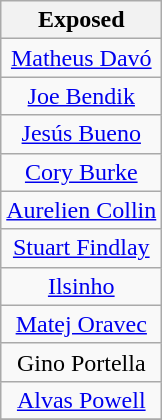<table class="wikitable" style="text-align:center">
<tr>
<th>Exposed</th>
</tr>
<tr>
<td><a href='#'>Matheus Davó</a></td>
</tr>
<tr>
<td><a href='#'>Joe Bendik</a></td>
</tr>
<tr>
<td><a href='#'>Jesús Bueno</a></td>
</tr>
<tr>
<td><a href='#'>Cory Burke</a></td>
</tr>
<tr>
<td><a href='#'>Aurelien Collin</a></td>
</tr>
<tr>
<td><a href='#'>Stuart Findlay</a></td>
</tr>
<tr>
<td><a href='#'>Ilsinho</a></td>
</tr>
<tr>
<td><a href='#'>Matej Oravec</a></td>
</tr>
<tr>
<td>Gino Portella</td>
</tr>
<tr>
<td><a href='#'>Alvas Powell</a></td>
</tr>
<tr>
</tr>
</table>
